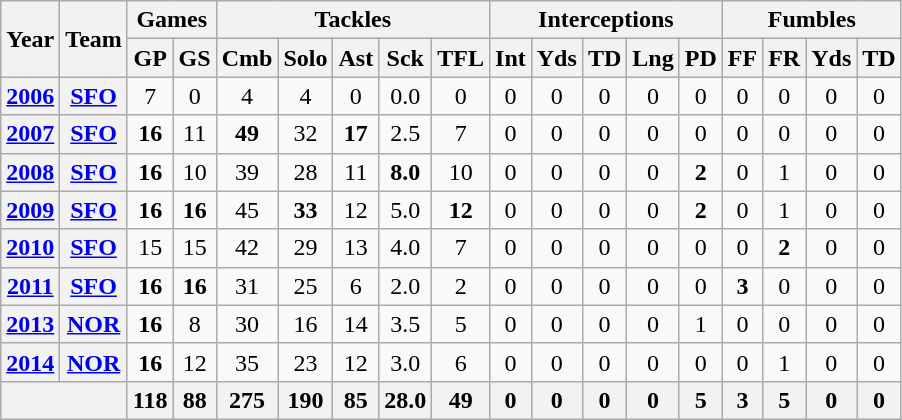<table class="wikitable" style="text-align:center">
<tr>
<th rowspan="2">Year</th>
<th rowspan="2">Team</th>
<th colspan="2">Games</th>
<th colspan="5">Tackles</th>
<th colspan="5">Interceptions</th>
<th colspan="4">Fumbles</th>
</tr>
<tr>
<th>GP</th>
<th>GS</th>
<th>Cmb</th>
<th>Solo</th>
<th>Ast</th>
<th>Sck</th>
<th>TFL</th>
<th>Int</th>
<th>Yds</th>
<th>TD</th>
<th>Lng</th>
<th>PD</th>
<th>FF</th>
<th>FR</th>
<th>Yds</th>
<th>TD</th>
</tr>
<tr>
<th><a href='#'>2006</a></th>
<th><a href='#'>SFO</a></th>
<td>7</td>
<td>0</td>
<td>4</td>
<td>4</td>
<td>0</td>
<td>0.0</td>
<td>0</td>
<td>0</td>
<td>0</td>
<td>0</td>
<td>0</td>
<td>0</td>
<td>0</td>
<td>0</td>
<td>0</td>
<td>0</td>
</tr>
<tr>
<th><a href='#'>2007</a></th>
<th><a href='#'>SFO</a></th>
<td><strong>16</strong></td>
<td>11</td>
<td><strong>49</strong></td>
<td>32</td>
<td><strong>17</strong></td>
<td>2.5</td>
<td>7</td>
<td>0</td>
<td>0</td>
<td>0</td>
<td>0</td>
<td>0</td>
<td>0</td>
<td>0</td>
<td>0</td>
<td>0</td>
</tr>
<tr>
<th><a href='#'>2008</a></th>
<th><a href='#'>SFO</a></th>
<td><strong>16</strong></td>
<td>10</td>
<td>39</td>
<td>28</td>
<td>11</td>
<td><strong>8.0</strong></td>
<td>10</td>
<td>0</td>
<td>0</td>
<td>0</td>
<td>0</td>
<td><strong>2</strong></td>
<td>0</td>
<td>1</td>
<td>0</td>
<td>0</td>
</tr>
<tr>
<th><a href='#'>2009</a></th>
<th><a href='#'>SFO</a></th>
<td><strong>16</strong></td>
<td><strong>16</strong></td>
<td>45</td>
<td><strong>33</strong></td>
<td>12</td>
<td>5.0</td>
<td><strong>12</strong></td>
<td>0</td>
<td>0</td>
<td>0</td>
<td>0</td>
<td><strong>2</strong></td>
<td>0</td>
<td>1</td>
<td>0</td>
<td>0</td>
</tr>
<tr>
<th><a href='#'>2010</a></th>
<th><a href='#'>SFO</a></th>
<td>15</td>
<td>15</td>
<td>42</td>
<td>29</td>
<td>13</td>
<td>4.0</td>
<td>7</td>
<td>0</td>
<td>0</td>
<td>0</td>
<td>0</td>
<td>0</td>
<td>0</td>
<td><strong>2</strong></td>
<td>0</td>
<td>0</td>
</tr>
<tr>
<th><a href='#'>2011</a></th>
<th><a href='#'>SFO</a></th>
<td><strong>16</strong></td>
<td><strong>16</strong></td>
<td>31</td>
<td>25</td>
<td>6</td>
<td>2.0</td>
<td>2</td>
<td>0</td>
<td>0</td>
<td>0</td>
<td>0</td>
<td>0</td>
<td><strong>3</strong></td>
<td>0</td>
<td>0</td>
<td>0</td>
</tr>
<tr>
<th><a href='#'>2013</a></th>
<th><a href='#'>NOR</a></th>
<td><strong>16</strong></td>
<td>8</td>
<td>30</td>
<td>16</td>
<td>14</td>
<td>3.5</td>
<td>5</td>
<td>0</td>
<td>0</td>
<td>0</td>
<td>0</td>
<td>1</td>
<td>0</td>
<td>0</td>
<td>0</td>
<td>0</td>
</tr>
<tr>
<th><a href='#'>2014</a></th>
<th><a href='#'>NOR</a></th>
<td><strong>16</strong></td>
<td>12</td>
<td>35</td>
<td>23</td>
<td>12</td>
<td>3.0</td>
<td>6</td>
<td>0</td>
<td>0</td>
<td>0</td>
<td>0</td>
<td>0</td>
<td>0</td>
<td>1</td>
<td>0</td>
<td>0</td>
</tr>
<tr>
<th colspan="2"></th>
<th>118</th>
<th>88</th>
<th>275</th>
<th>190</th>
<th>85</th>
<th>28.0</th>
<th>49</th>
<th>0</th>
<th>0</th>
<th>0</th>
<th>0</th>
<th>5</th>
<th>3</th>
<th>5</th>
<th>0</th>
<th>0</th>
</tr>
</table>
